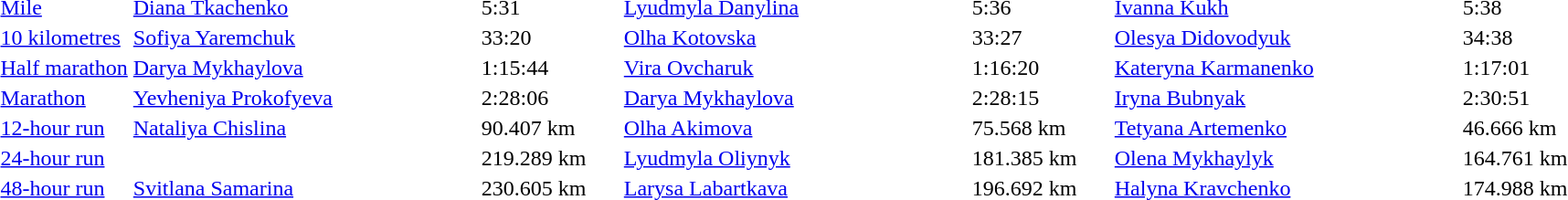<table>
<tr>
<td><a href='#'>Mile</a></td>
<td width=250><a href='#'>Diana Tkachenko</a></td>
<td width=100>5:31</td>
<td width=250><a href='#'>Lyudmyla Danylina</a></td>
<td width=100>5:36</td>
<td width=250><a href='#'>Ivanna Kukh</a></td>
<td width=100>5:38</td>
</tr>
<tr>
<td><a href='#'>10 kilometres</a></td>
<td><a href='#'>Sofiya Yaremchuk</a></td>
<td>33:20</td>
<td><a href='#'>Olha Kotovska</a></td>
<td>33:27</td>
<td><a href='#'>Olesya Didovodyuk</a></td>
<td>34:38</td>
</tr>
<tr>
<td><a href='#'>Half marathon</a></td>
<td><a href='#'>Darya Mykhaylova</a></td>
<td>1:15:44</td>
<td><a href='#'>Vira Ovcharuk</a></td>
<td>1:16:20</td>
<td><a href='#'>Kateryna Karmanenko</a></td>
<td>1:17:01</td>
</tr>
<tr>
<td><a href='#'>Marathon</a></td>
<td><a href='#'>Yevheniya Prokofyeva</a></td>
<td>2:28:06 </td>
<td><a href='#'>Darya Mykhaylova</a></td>
<td>2:28:15 </td>
<td><a href='#'>Iryna Bubnyak</a></td>
<td>2:30:51 </td>
</tr>
<tr>
<td><a href='#'>12-hour run</a></td>
<td><a href='#'>Nataliya Chislina</a></td>
<td>90.407 km</td>
<td><a href='#'>Olha Akimova</a></td>
<td>75.568 km</td>
<td><a href='#'>Tetyana Artemenko</a></td>
<td>46.666 km</td>
</tr>
<tr>
<td><a href='#'>24-hour run</a></td>
<td></td>
<td>219.289 km </td>
<td><a href='#'>Lyudmyla Oliynyk</a></td>
<td>181.385 km</td>
<td><a href='#'>Olena Mykhaylyk</a></td>
<td>164.761 km</td>
</tr>
<tr>
<td><a href='#'>48-hour run</a></td>
<td><a href='#'>Svitlana Samarina</a></td>
<td>230.605 km</td>
<td><a href='#'>Larysa Labartkava</a></td>
<td>196.692 km</td>
<td><a href='#'>Halyna Kravchenko</a></td>
<td>174.988 km</td>
</tr>
</table>
